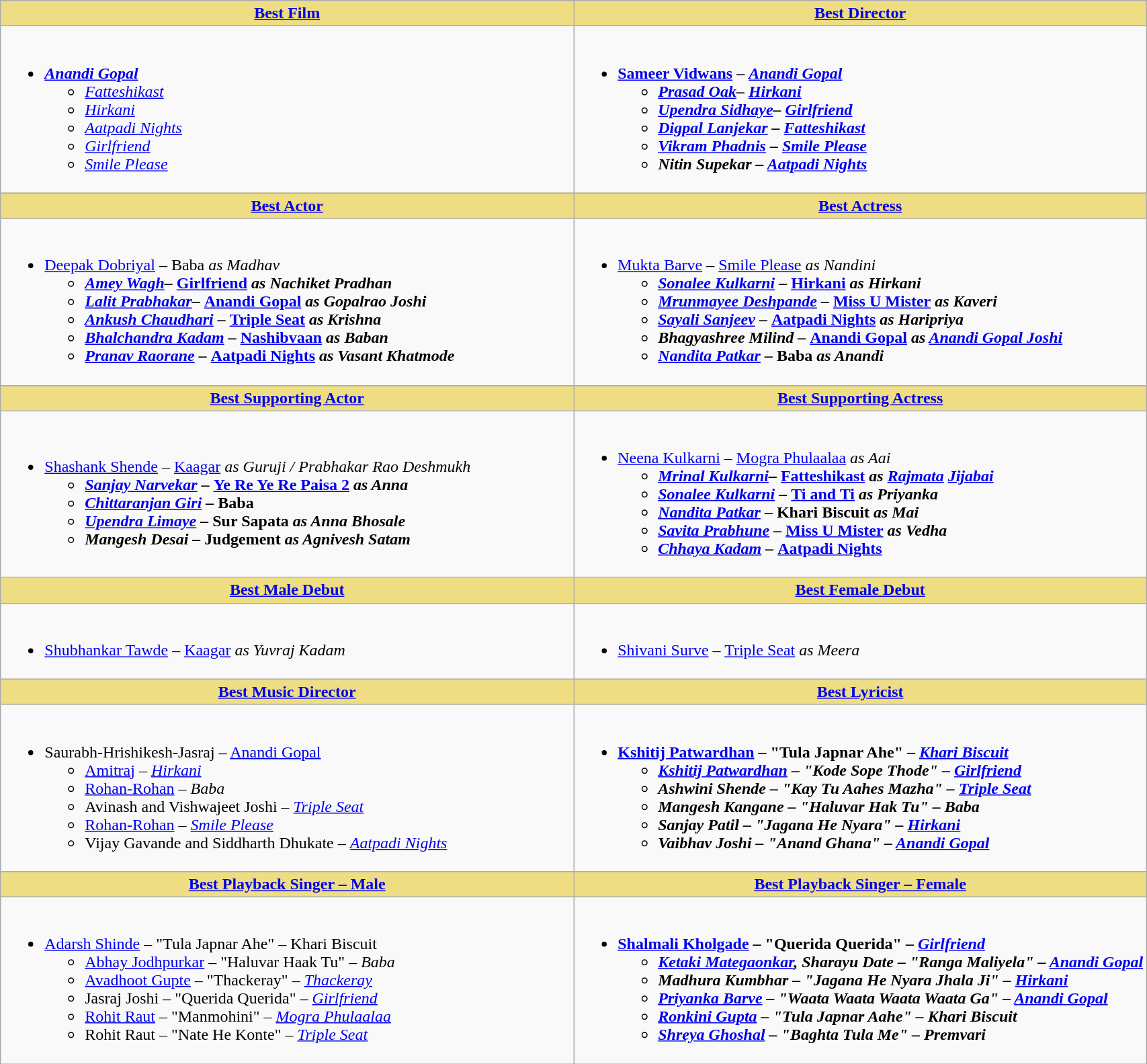<table class="wikitable">
<tr>
<th style="background:#EEDD82; width:50%;"><a href='#'>Best Film</a></th>
<th style="background:#EEDD82; width:50%;"><a href='#'>Best Director</a></th>
</tr>
<tr>
<td valign="top"><br><ul><li><a href='#'><strong><em>Anandi Gopal</em></strong></a><ul><li><em><a href='#'>Fatteshikast</a></em></li><li><em><a href='#'>Hirkani</a></em></li><li><em><a href='#'>Aatpadi Nights</a></em></li><li><em><a href='#'>Girlfriend</a></em></li><li><em><a href='#'>Smile Please</a></em></li></ul></li></ul></td>
<td valign="top"><br><ul><li><strong><a href='#'>Sameer Vidwans</a> – <em><a href='#'>Anandi Gopal</a><strong><em><ul><li><a href='#'>Prasad Oak</a>– </em><a href='#'>Hirkani</a><em></li><li><a href='#'>Upendra Sidhaye</a>– </em><a href='#'>Girlfriend</a><em></li><li><a href='#'>Digpal Lanjekar</a> – </em><a href='#'>Fatteshikast</a><em></li><li><a href='#'>Vikram Phadnis</a> – </em><a href='#'>Smile Please</a><em></li><li>Nitin Supekar – </em><a href='#'>Aatpadi Nights</a><em></li></ul></li></ul></td>
</tr>
<tr>
<th style="background:#EEDD82;"><a href='#'>Best Actor</a></th>
<th style="background:#EEDD82;"><a href='#'>Best Actress</a></th>
</tr>
<tr>
<td><br><ul><li></strong><a href='#'>Deepak Dobriyal</a> – </em>Baba<em> as Madhav<strong><ul><li><a href='#'>Amey Wagh</a>– </em><a href='#'>Girlfriend</a><em>  as Nachiket Pradhan</li><li><a href='#'>Lalit Prabhakar</a>– </em><a href='#'>Anandi Gopal</a><em> as Gopalrao Joshi</li><li><a href='#'>Ankush Chaudhari</a> – </em><a href='#'>Triple Seat</a><em> as Krishna</li><li><a href='#'>Bhalchandra Kadam</a> – </em><a href='#'>Nashibvaan</a><em>  as Baban</li><li><a href='#'>Pranav Raorane</a> – </em><a href='#'>Aatpadi Nights</a><em> as Vasant Khatmode</li></ul></li></ul></td>
<td><br><ul><li></strong><a href='#'>Mukta Barve</a> – </em><a href='#'>Smile Please</a><em> as Nandini<strong><ul><li><a href='#'>Sonalee Kulkarni</a> – </em><a href='#'>Hirkani</a><em>  as Hirkani</li><li><a href='#'>Mrunmayee Deshpande</a> – </em><a href='#'>Miss U Mister</a><em> as Kaveri</li><li><a href='#'>Sayali Sanjeev</a> – </em><a href='#'>Aatpadi Nights</a><em>  as Haripriya</li><li>Bhagyashree Milind – </em><a href='#'>Anandi Gopal</a><em> as <a href='#'>Anandi Gopal Joshi</a></li><li><a href='#'>Nandita Patkar</a> – </em>Baba<em>   as Anandi</li></ul></li></ul></td>
</tr>
<tr>
<th style="background:#EEDD82;"><a href='#'>Best Supporting Actor</a></th>
<th style="background:#EEDD82;"><a href='#'>Best Supporting Actress</a></th>
</tr>
<tr>
<td><br><ul><li></strong><a href='#'>Shashank Shende</a> – </em><a href='#'>Kaagar</a><em> as Guruji / Prabhakar Rao Deshmukh<strong><ul><li><a href='#'>Sanjay Narvekar</a> – </em><a href='#'>Ye Re Ye Re Paisa 2</a><em>  as Anna</li><li><a href='#'>Chittaranjan Giri</a> – </em>Baba<em></li><li><a href='#'>Upendra Limaye</a> – </em>Sur Sapata<em>  as Anna Bhosale</li><li>Mangesh Desai – </em>Judgement<em> as Agnivesh Satam</li></ul></li></ul></td>
<td><br><ul><li></strong><a href='#'>Neena Kulkarni</a> – </em><a href='#'>Mogra Phulaalaa</a><em> as Aai<strong><ul><li><a href='#'>Mrinal Kulkarni</a>– </em><a href='#'>Fatteshikast</a><em> as <a href='#'>Rajmata</a> <a href='#'>Jijabai</a></li><li><a href='#'>Sonalee Kulkarni</a> – </em><a href='#'>Ti and Ti</a><em> as Priyanka</li><li><a href='#'>Nandita Patkar</a> – </em>Khari Biscuit<em>  as Mai</li><li><a href='#'>Savita Prabhune</a> – </em><a href='#'>Miss U Mister</a><em> as Vedha</li><li><a href='#'>Chhaya Kadam</a> – </em><a href='#'>Aatpadi Nights</a><em></li></ul></li></ul></td>
</tr>
<tr>
<th style="background:#EEDD82;"><a href='#'>Best Male Debut</a></th>
<th style="background:#EEDD82;"><a href='#'>Best Female Debut</a></th>
</tr>
<tr>
<td><br><ul><li></strong><a href='#'>Shubhankar Tawde</a> – </em><a href='#'>Kaagar</a><em> as Yuvraj Kadam<strong></li></ul></td>
<td><br><ul><li></strong><a href='#'>Shivani Surve</a> – </em><a href='#'>Triple Seat</a><em> as Meera<strong></li></ul></td>
</tr>
<tr>
<th style="background:#EEDD82;"><a href='#'>Best Music Director</a></th>
<th style="background:#EEDD82;"><a href='#'>Best Lyricist</a></th>
</tr>
<tr>
<td><br><ul><li></strong>Saurabh-Hrishikesh-Jasraj – </em><a href='#'>Anandi Gopal</a></em></strong><ul><li><a href='#'>Amitraj</a> – <em><a href='#'>Hirkani</a></em></li><li><a href='#'>Rohan-Rohan</a> – <em>Baba</em></li><li>Avinash and Vishwajeet Joshi – <em><a href='#'>Triple Seat</a></em></li><li><a href='#'>Rohan-Rohan</a> – <a href='#'><em>Smile Please</em></a></li><li>Vijay Gavande and Siddharth Dhukate – <em><a href='#'>Aatpadi Nights</a></em></li></ul></li></ul></td>
<td><br><ul><li><strong><a href='#'>Kshitij Patwardhan</a> – "Tula Japnar Ahe" – <em><a href='#'>Khari Biscuit</a><strong><em><ul><li><a href='#'>Kshitij Patwardhan</a> – "Kode Sope Thode" – </em><a href='#'>Girlfriend</a><em></li><li>Ashwini Shende – "Kay Tu Aahes Mazha" – </em><a href='#'>Triple Seat</a><em></li><li>Mangesh Kangane – "Haluvar Hak Tu" – </em>Baba<em></li><li>Sanjay Patil – "Jagana He Nyara" – </em><a href='#'>Hirkani</a><em></li><li>Vaibhav Joshi – "Anand Ghana" – </em><a href='#'>Anandi Gopal</a><em></li></ul></li></ul></td>
</tr>
<tr>
<th style="background:#EEDD82;"><a href='#'>Best Playback Singer – Male</a></th>
<th style="background:#EEDD82;"><a href='#'>Best Playback Singer – Female</a></th>
</tr>
<tr>
<td><br><ul><li></strong><a href='#'>Adarsh Shinde</a> – "Tula Japnar Ahe" – </em>Khari Biscuit</em></strong><ul><li><a href='#'>Abhay Jodhpurkar</a> – "Haluvar Haak Tu" – <em>Baba</em></li><li><a href='#'>Avadhoot Gupte</a> – "Thackeray" – <em><a href='#'>Thackeray</a></em></li><li>Jasraj Joshi – "Querida Querida" – <em><a href='#'>Girlfriend</a></em></li><li><a href='#'>Rohit Raut</a> – "Manmohini" – <em><a href='#'>Mogra Phulaalaa</a></em></li><li>Rohit Raut – "Nate He Konte" – <em><a href='#'>Triple Seat</a></em></li></ul></li></ul></td>
<td><br><ul><li><strong><a href='#'>Shalmali Kholgade</a> – "Querida Querida" – <em><a href='#'>Girlfriend</a><strong><em><ul><li><a href='#'>Ketaki Mategaonkar</a>, Sharayu Date – "Ranga Maliyela" – </em><a href='#'>Anandi Gopal</a><em></li><li>Madhura Kumbhar – "Jagana He Nyara Jhala Ji" – </em><a href='#'>Hirkani</a><em></li><li><a href='#'>Priyanka Barve</a>  – "Waata Waata Waata Waata Ga" – </em><a href='#'>Anandi Gopal</a><em></li><li><a href='#'>Ronkini Gupta</a> – "Tula Japnar Aahe" – </em>Khari Biscuit<em></li><li><a href='#'>Shreya Ghoshal</a>  – "Baghta Tula Me" – </em>Premvari<em></li></ul></li></ul></td>
</tr>
</table>
